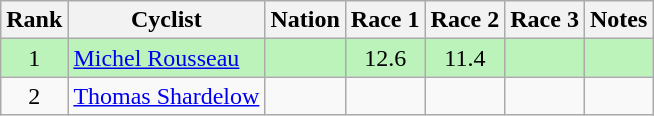<table class="wikitable sortable" style="text-align:center">
<tr>
<th>Rank</th>
<th>Cyclist</th>
<th>Nation</th>
<th>Race 1</th>
<th>Race 2</th>
<th>Race 3</th>
<th>Notes</th>
</tr>
<tr bgcolor=bbf3bb>
<td>1</td>
<td align=left><a href='#'>Michel Rousseau</a></td>
<td align=left></td>
<td>12.6</td>
<td>11.4 </td>
<td></td>
<td></td>
</tr>
<tr>
<td>2</td>
<td align=left><a href='#'>Thomas Shardelow</a></td>
<td align=left></td>
<td></td>
<td></td>
<td></td>
<td></td>
</tr>
</table>
